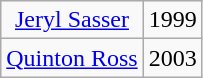<table class="wikitable">
<tr align="center">
<td><a href='#'>Jeryl Sasser</a></td>
<td>1999</td>
</tr>
<tr align="center">
<td><a href='#'>Quinton Ross</a></td>
<td>2003</td>
</tr>
</table>
